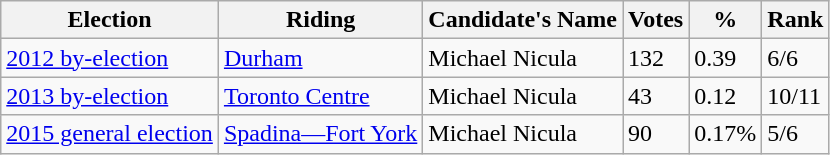<table class="wikitable sortable">
<tr>
<th>Election</th>
<th>Riding<br></th>
<th>Candidate's Name</th>
<th>Votes</th>
<th>%</th>
<th>Rank</th>
</tr>
<tr>
<td><a href='#'>2012 by-election</a></td>
<td><a href='#'>Durham</a></td>
<td>Michael Nicula</td>
<td>132</td>
<td>0.39</td>
<td>6/6</td>
</tr>
<tr>
<td><a href='#'>2013 by-election</a></td>
<td><a href='#'>Toronto Centre</a></td>
<td>Michael Nicula</td>
<td>43</td>
<td>0.12</td>
<td>10/11</td>
</tr>
<tr>
<td><a href='#'>2015 general election</a></td>
<td><a href='#'>Spadina—Fort York</a></td>
<td>Michael Nicula</td>
<td>90</td>
<td>0.17%</td>
<td>5/6 </td>
</tr>
</table>
